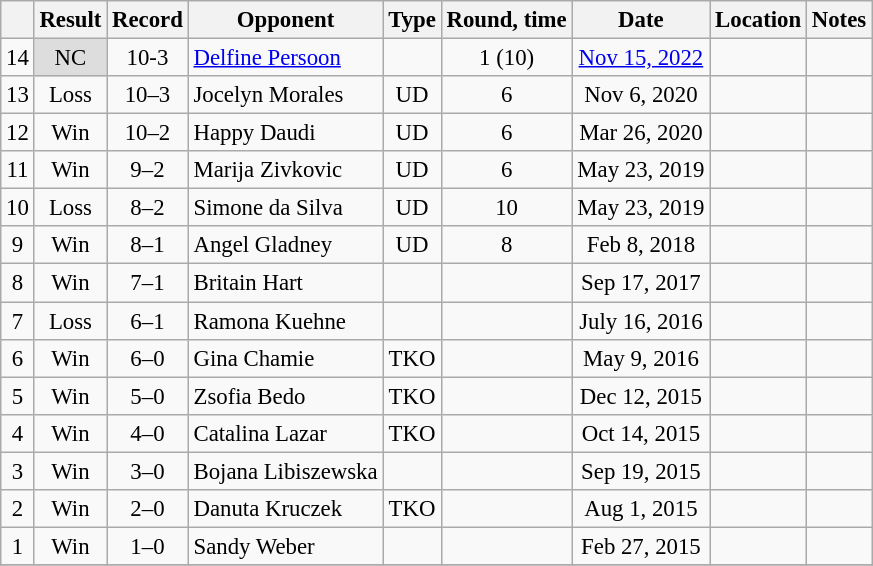<table class="wikitable" style="text-align:center; font-size:95%">
<tr>
<th></th>
<th>Result</th>
<th>Record</th>
<th>Opponent</th>
<th>Type</th>
<th>Round, time</th>
<th>Date</th>
<th>Location</th>
<th>Notes</th>
</tr>
<tr>
<td>14</td>
<td style="background:#DDD">NC</td>
<td>10-3 </td>
<td style="text-align:left;"><a href='#'>Delfine Persoon</a></td>
<td></td>
<td>1 (10) </td>
<td><a href='#'>Nov 15, 2022</a></td>
<td style="text-align:left;"></td>
<td align=left></td>
</tr>
<tr>
<td>13</td>
<td>Loss</td>
<td>10–3</td>
<td style="text-align:left;">Jocelyn Morales</td>
<td>UD</td>
<td>6</td>
<td>Nov 6, 2020</td>
<td style="text-align:left;"></td>
<td style="text-align:left;"></td>
</tr>
<tr>
<td>12</td>
<td>Win</td>
<td>10–2</td>
<td style="text-align:left;">Happy Daudi</td>
<td>UD</td>
<td>6</td>
<td>Mar 26, 2020</td>
<td style="text-align:left;"></td>
<td style="text-align:left;"></td>
</tr>
<tr>
<td>11</td>
<td>Win</td>
<td>9–2</td>
<td style="text-align:left;">Marija Zivkovic</td>
<td>UD</td>
<td>6</td>
<td>May 23, 2019</td>
<td style="text-align:left;"></td>
<td style="text-align:left;"></td>
</tr>
<tr>
<td>10</td>
<td>Loss</td>
<td>8–2</td>
<td style="text-align:left;">Simone da Silva</td>
<td>UD</td>
<td>10</td>
<td>May 23, 2019</td>
<td style="text-align:left;"></td>
<td style="text-align:left;"></td>
</tr>
<tr>
<td>9</td>
<td>Win</td>
<td>8–1</td>
<td style="text-align:left;">Angel Gladney</td>
<td>UD</td>
<td>8</td>
<td>Feb 8, 2018</td>
<td style="text-align:left;"></td>
<td style="text-align:left;"></td>
</tr>
<tr>
<td>8</td>
<td>Win</td>
<td>7–1</td>
<td style="text-align:left;">Britain Hart</td>
<td></td>
<td></td>
<td>Sep 17, 2017</td>
<td style="text-align:left;"></td>
<td style="text-align:left;"></td>
</tr>
<tr>
<td>7</td>
<td>Loss</td>
<td>6–1</td>
<td style="text-align:left;">Ramona Kuehne</td>
<td></td>
<td></td>
<td>July 16, 2016</td>
<td style="text-align:left;"></td>
<td style="text-align:left;"></td>
</tr>
<tr>
<td>6</td>
<td>Win</td>
<td>6–0</td>
<td style="text-align:left;">Gina Chamie</td>
<td>TKO</td>
<td></td>
<td>May 9, 2016</td>
<td style="text-align:left;"></td>
<td style="text-align:left;"></td>
</tr>
<tr>
<td>5</td>
<td>Win</td>
<td>5–0</td>
<td style="text-align:left;">Zsofia Bedo</td>
<td>TKO</td>
<td></td>
<td>Dec 12, 2015</td>
<td style="text-align:left;"></td>
<td style="text-align:left;"></td>
</tr>
<tr>
<td>4</td>
<td>Win</td>
<td>4–0</td>
<td style="text-align:left;">Catalina Lazar</td>
<td>TKO</td>
<td></td>
<td>Oct 14, 2015</td>
<td style="text-align:left;"></td>
<td style="text-align:left;"></td>
</tr>
<tr>
<td>3</td>
<td>Win</td>
<td>3–0</td>
<td style="text-align:left;">Bojana Libiszewska</td>
<td></td>
<td></td>
<td>Sep 19, 2015</td>
<td style="text-align:left;"></td>
<td style="text-align:left;"></td>
</tr>
<tr>
<td>2</td>
<td>Win</td>
<td>2–0</td>
<td style="text-align:left;">Danuta Kruczek</td>
<td>TKO</td>
<td></td>
<td>Aug 1, 2015</td>
<td style="text-align:left;"></td>
<td style="text-align:left;"></td>
</tr>
<tr>
<td>1</td>
<td>Win</td>
<td>1–0</td>
<td style="text-align:left;">Sandy Weber</td>
<td></td>
<td></td>
<td>Feb 27, 2015</td>
<td style="text-align:left;"></td>
<td style="text-align:left;"></td>
</tr>
<tr>
</tr>
</table>
